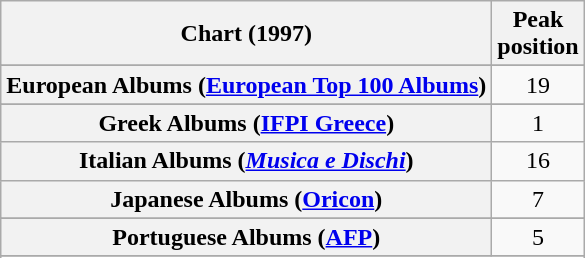<table class="wikitable sortable plainrowheaders" style="text-align:center">
<tr>
<th scope="col">Chart (1997)</th>
<th scope="col">Peak<br>position</th>
</tr>
<tr>
</tr>
<tr>
</tr>
<tr>
</tr>
<tr>
</tr>
<tr>
</tr>
<tr>
<th scope="row">European Albums (<a href='#'>European Top 100 Albums</a>)</th>
<td>19</td>
</tr>
<tr>
</tr>
<tr>
</tr>
<tr>
</tr>
<tr>
<th scope="row">Greek Albums (<a href='#'>IFPI Greece</a>)</th>
<td>1</td>
</tr>
<tr>
<th scope="row">Italian Albums (<em><a href='#'>Musica e Dischi</a></em>)</th>
<td>16</td>
</tr>
<tr>
<th scope="row">Japanese Albums (<a href='#'>Oricon</a>)</th>
<td align="center">7</td>
</tr>
<tr>
</tr>
<tr>
</tr>
<tr>
<th scope="row">Portuguese Albums (<a href='#'>AFP</a>)</th>
<td align="center">5</td>
</tr>
<tr>
</tr>
<tr>
</tr>
<tr>
</tr>
<tr>
</tr>
<tr>
</tr>
<tr>
</tr>
</table>
